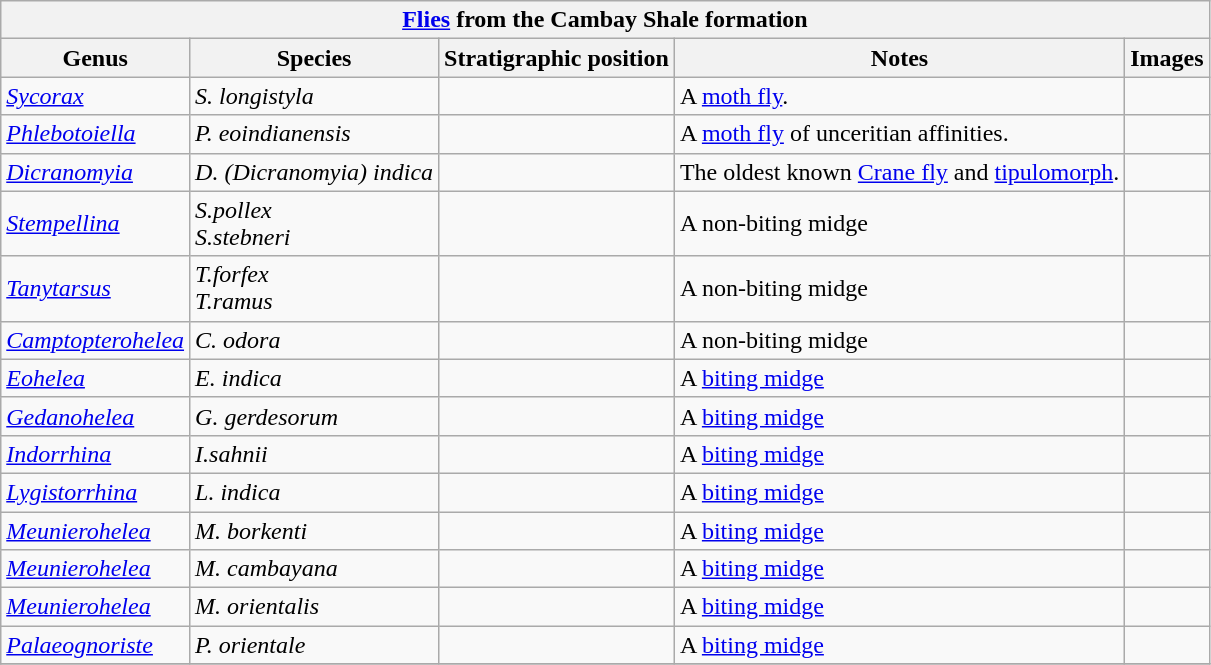<table class="wikitable" align="center">
<tr>
<th colspan="7" align="center"><strong><a href='#'>Flies</a> from the Cambay Shale formation</strong></th>
</tr>
<tr>
<th>Genus</th>
<th>Species</th>
<th>Stratigraphic position</th>
<th>Notes</th>
<th>Images</th>
</tr>
<tr>
<td><em><a href='#'>Sycorax</a></em></td>
<td><em>S. longistyla</em></td>
<td></td>
<td>A <a href='#'>moth fly</a>.</td>
<td></td>
</tr>
<tr>
<td><em><a href='#'>Phlebotoiella</a></em></td>
<td><em>P. eoindianensis </em></td>
<td></td>
<td>A <a href='#'>moth fly</a> of unceritian affinities.</td>
<td></td>
</tr>
<tr>
<td><em><a href='#'>Dicranomyia</a></em></td>
<td><em>D. (Dicranomyia) indica </em></td>
<td></td>
<td>The oldest known <a href='#'>Crane fly</a> and <a href='#'>tipulomorph</a>.</td>
<td></td>
</tr>
<tr>
<td><em><a href='#'>Stempellina</a></em></td>
<td><em>S.pollex<br>S.stebneri</em></td>
<td></td>
<td>A non-biting midge</td>
<td></td>
</tr>
<tr>
<td><em><a href='#'>Tanytarsus</a></em></td>
<td><em>T.forfex<br>T.ramus</em></td>
<td></td>
<td>A non-biting midge</td>
<td></td>
</tr>
<tr>
<td><em><a href='#'>Camptopterohelea</a></em></td>
<td><em>C. odora</em></td>
<td></td>
<td>A non-biting midge</td>
<td></td>
</tr>
<tr>
<td><em><a href='#'>Eohelea</a></em></td>
<td><em>E. indica</em></td>
<td></td>
<td>A <a href='#'>biting midge</a></td>
<td></td>
</tr>
<tr>
<td><em><a href='#'>Gedanohelea</a></em></td>
<td><em>G. gerdesorum</em></td>
<td></td>
<td>A <a href='#'>biting midge</a></td>
<td></td>
</tr>
<tr>
<td><em><a href='#'>Indorrhina</a></em></td>
<td><em>I.sahnii</em></td>
<td></td>
<td>A <a href='#'>biting midge</a></td>
<td></td>
</tr>
<tr>
<td><em><a href='#'>Lygistorrhina</a></em></td>
<td><em>L. indica</em></td>
<td></td>
<td>A <a href='#'>biting midge</a></td>
<td></td>
</tr>
<tr>
<td><em><a href='#'>Meunierohelea</a></em></td>
<td><em>M. borkenti</em></td>
<td></td>
<td>A <a href='#'>biting midge</a></td>
<td></td>
</tr>
<tr>
<td><em><a href='#'>Meunierohelea</a></em></td>
<td><em>M. cambayana</em></td>
<td></td>
<td>A <a href='#'>biting midge</a></td>
<td></td>
</tr>
<tr>
<td><em><a href='#'>Meunierohelea</a></em></td>
<td><em>M. orientalis</em></td>
<td></td>
<td>A <a href='#'>biting midge</a></td>
<td></td>
</tr>
<tr>
<td><em><a href='#'>Palaeognoriste</a></em></td>
<td><em>P. orientale</em></td>
<td></td>
<td>A <a href='#'>biting midge</a></td>
<td></td>
</tr>
<tr>
</tr>
</table>
